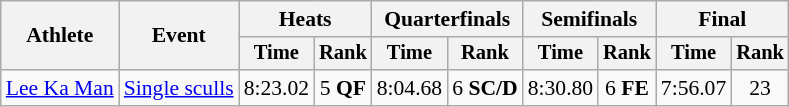<table class="wikitable" style="font-size:90%">
<tr>
<th rowspan="2">Athlete</th>
<th rowspan="2">Event</th>
<th colspan="2">Heats</th>
<th colspan="2">Quarterfinals</th>
<th colspan="2">Semifinals</th>
<th colspan="2">Final</th>
</tr>
<tr style="font-size:95%">
<th>Time</th>
<th>Rank</th>
<th>Time</th>
<th>Rank</th>
<th>Time</th>
<th>Rank</th>
<th>Time</th>
<th>Rank</th>
</tr>
<tr align=center>
<td align=left><a href='#'>Lee Ka Man</a></td>
<td align=left><a href='#'>Single sculls</a></td>
<td>8:23.02</td>
<td>5 <strong>QF</strong></td>
<td>8:04.68</td>
<td>6 <strong>SC/D</strong></td>
<td>8:30.80</td>
<td>6 <strong>FE</strong></td>
<td>7:56.07</td>
<td>23</td>
</tr>
</table>
